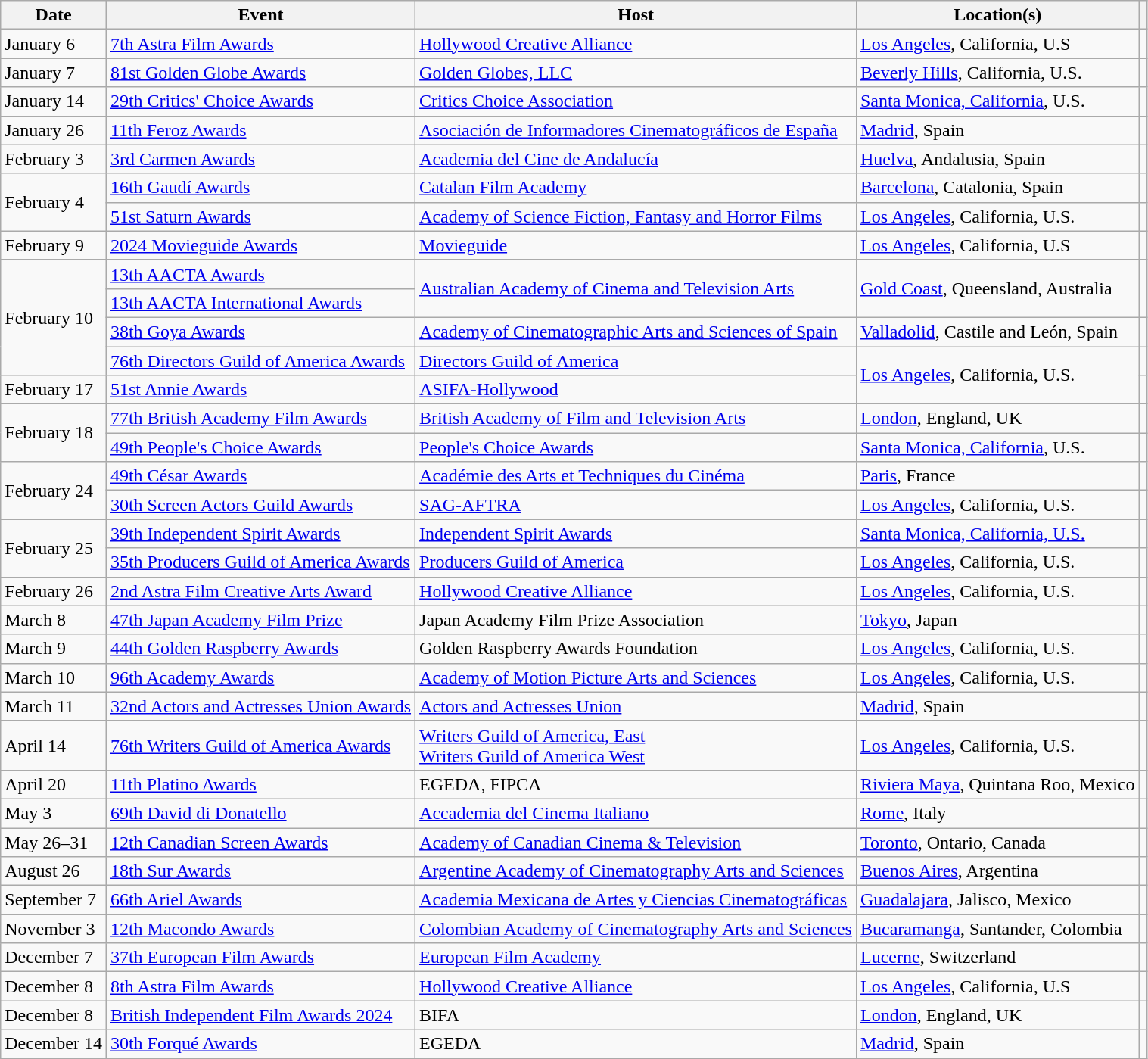<table class="wikitable sortable">
<tr>
<th>Date</th>
<th>Event</th>
<th>Host</th>
<th>Location(s)</th>
<th class="unsortable"></th>
</tr>
<tr>
<td>January 6</td>
<td><a href='#'>7th Astra Film Awards</a></td>
<td><a href='#'>Hollywood Creative Alliance</a></td>
<td><a href='#'>Los Angeles</a>, California, U.S</td>
<td style="text-align:center;"></td>
</tr>
<tr>
<td>January 7</td>
<td><a href='#'>81st Golden Globe Awards</a></td>
<td><a href='#'>Golden Globes, LLC</a></td>
<td><a href='#'>Beverly Hills</a>, California, U.S.</td>
<td style="text-align:center;"></td>
</tr>
<tr>
<td>January 14</td>
<td><a href='#'>29th Critics' Choice Awards</a></td>
<td><a href='#'>Critics Choice Association</a></td>
<td><a href='#'>Santa Monica, California</a>, U.S.</td>
<td style="text-align:center;"></td>
</tr>
<tr>
<td>January 26</td>
<td><a href='#'>11th Feroz Awards</a></td>
<td><a href='#'>Asociación de Informadores Cinematográficos de España</a></td>
<td><a href='#'>Madrid</a>, Spain</td>
<td style="text-align:center";"></td>
</tr>
<tr>
<td>February 3</td>
<td><a href='#'>3rd Carmen Awards</a></td>
<td><a href='#'>Academia del Cine de Andalucía</a></td>
<td><a href='#'>Huelva</a>, Andalusia, Spain</td>
<td style="text-align:center;"></td>
</tr>
<tr>
<td rowspan="2">February 4</td>
<td><a href='#'>16th Gaudí Awards</a></td>
<td><a href='#'>Catalan Film Academy</a></td>
<td><a href='#'>Barcelona</a>, Catalonia, Spain</td>
<td style="text-align:center;"></td>
</tr>
<tr>
<td><a href='#'>51st Saturn Awards</a></td>
<td><a href='#'>Academy of Science Fiction, Fantasy and Horror Films</a></td>
<td><a href='#'>Los Angeles</a>, California, U.S.</td>
<td style="text-align:center;"></td>
</tr>
<tr>
<td>February 9</td>
<td><a href='#'>2024 Movieguide Awards</a></td>
<td><a href='#'>Movieguide</a></td>
<td><a href='#'>Los Angeles</a>, California, U.S</td>
<td style="text-align:center;"></td>
</tr>
<tr>
<td rowspan="4">February 10</td>
<td><a href='#'>13th AACTA Awards</a></td>
<td rowspan=2><a href='#'>Australian Academy of Cinema and Television Arts</a></td>
<td rowspan=2><a href='#'>Gold Coast</a>, Queensland, Australia</td>
<td style="text-align:center;" rowspan=2></td>
</tr>
<tr>
<td><a href='#'>13th AACTA International Awards</a></td>
</tr>
<tr>
<td><a href='#'>38th Goya Awards</a></td>
<td><a href='#'>Academy of Cinematographic Arts and Sciences of Spain</a></td>
<td><a href='#'>Valladolid</a>, Castile and León, Spain</td>
<td style="text-align:center;"></td>
</tr>
<tr>
<td><a href='#'>76th Directors Guild of America Awards</a></td>
<td><a href='#'>Directors Guild of America</a></td>
<td rowspan="2"><a href='#'>Los Angeles</a>, California, U.S.</td>
<td style="text-align:center;"></td>
</tr>
<tr>
<td>February 17</td>
<td><a href='#'>51st Annie Awards</a></td>
<td><a href='#'>ASIFA-Hollywood</a></td>
<td style="text-align:center;"></td>
</tr>
<tr>
<td rowspan="2">February 18</td>
<td><a href='#'>77th British Academy Film Awards</a></td>
<td><a href='#'>British Academy of Film and Television Arts</a></td>
<td><a href='#'>London</a>, England, UK</td>
<td style="text-align:center;"></td>
</tr>
<tr>
<td><a href='#'>49th People's Choice Awards</a></td>
<td><a href='#'>People's Choice Awards</a></td>
<td><a href='#'>Santa Monica, California</a>, U.S.</td>
<td style="text-align:center;"></td>
</tr>
<tr>
<td rowspan="2">February 24</td>
<td><a href='#'>49th César Awards</a></td>
<td><a href='#'>Académie des Arts et Techniques du Cinéma</a></td>
<td><a href='#'>Paris</a>, France</td>
<td style="text-align:center;"></td>
</tr>
<tr>
<td><a href='#'>30th Screen Actors Guild Awards</a></td>
<td><a href='#'>SAG-AFTRA</a></td>
<td><a href='#'>Los Angeles</a>, California, U.S.</td>
<td style="text-align:center;"></td>
</tr>
<tr>
<td rowspan="2">February 25</td>
<td><a href='#'>39th Independent Spirit Awards</a></td>
<td><a href='#'>Independent Spirit Awards</a></td>
<td><a href='#'>Santa Monica, California, U.S.</a></td>
<td style="text-align:center;"></td>
</tr>
<tr>
<td><a href='#'>35th Producers Guild of America Awards</a></td>
<td><a href='#'>Producers Guild of America</a></td>
<td><a href='#'>Los Angeles</a>, California, U.S.</td>
<td style="text-align:center;"></td>
</tr>
<tr>
<td>February 26</td>
<td><a href='#'>2nd Astra Film Creative Arts Award</a></td>
<td><a href='#'>Hollywood Creative Alliance</a></td>
<td><a href='#'>Los Angeles</a>, California, U.S.</td>
<td style="text-align:center;"></td>
</tr>
<tr>
<td>March 8</td>
<td><a href='#'>47th Japan Academy Film Prize</a></td>
<td>Japan Academy Film Prize Association</td>
<td><a href='#'>Tokyo</a>, Japan</td>
<td style="text-align:center;"></td>
</tr>
<tr>
<td>March 9</td>
<td><a href='#'>44th Golden Raspberry Awards</a></td>
<td>Golden Raspberry Awards Foundation</td>
<td><a href='#'>Los Angeles</a>, California, U.S.</td>
<td style="text-align:center;"></td>
</tr>
<tr>
<td>March 10</td>
<td><a href='#'>96th Academy Awards</a></td>
<td><a href='#'>Academy of Motion Picture Arts and Sciences</a></td>
<td><a href='#'>Los Angeles</a>, California, U.S.</td>
<td style="text-align:center;"></td>
</tr>
<tr>
<td>March 11</td>
<td><a href='#'>32nd Actors and Actresses Union Awards</a></td>
<td><a href='#'>Actors and Actresses Union</a></td>
<td><a href='#'>Madrid</a>, Spain</td>
<td style="text-align:center;"></td>
</tr>
<tr>
<td>April 14</td>
<td><a href='#'>76th Writers Guild of America Awards</a></td>
<td><a href='#'>Writers Guild of America, East</a><br><a href='#'>Writers Guild of America West</a></td>
<td><a href='#'>Los Angeles</a>, California, U.S.</td>
<td style="text-align:center;"></td>
</tr>
<tr>
<td>April 20</td>
<td><a href='#'>11th Platino Awards</a></td>
<td>EGEDA, FIPCA</td>
<td><a href='#'>Riviera Maya</a>, Quintana Roo, Mexico</td>
<td style="text-align:center;"></td>
</tr>
<tr>
<td>May 3</td>
<td><a href='#'>69th David di Donatello</a></td>
<td><a href='#'>Accademia del Cinema Italiano</a></td>
<td><a href='#'>Rome</a>, Italy</td>
<td style="text-align:center;"></td>
</tr>
<tr>
<td>May 26–31</td>
<td><a href='#'>12th Canadian Screen Awards</a></td>
<td><a href='#'>Academy of Canadian Cinema & Television</a></td>
<td><a href='#'>Toronto</a>, Ontario, Canada</td>
<td style="text-align:center;"></td>
</tr>
<tr>
<td>August 26</td>
<td><a href='#'>18th Sur Awards</a></td>
<td><a href='#'>Argentine Academy of Cinematography Arts and Sciences</a></td>
<td><a href='#'>Buenos Aires</a>, Argentina</td>
<td style="text-align:center;"></td>
</tr>
<tr>
<td>September 7</td>
<td><a href='#'>66th Ariel Awards</a></td>
<td><a href='#'>Academia Mexicana de Artes y Ciencias Cinematográficas</a></td>
<td><a href='#'>Guadalajara</a>, Jalisco, Mexico</td>
<td style="text-align:center;"></td>
</tr>
<tr>
<td>November 3</td>
<td><a href='#'>12th Macondo Awards</a></td>
<td><a href='#'>Colombian Academy of Cinematography Arts and Sciences</a></td>
<td><a href='#'>Bucaramanga</a>, Santander, Colombia</td>
<td style="text-align:center;"></td>
</tr>
<tr>
<td>December 7</td>
<td><a href='#'>37th European Film Awards</a></td>
<td><a href='#'>European Film Academy</a></td>
<td><a href='#'>Lucerne</a>, Switzerland</td>
<td style="text-align:center;"></td>
</tr>
<tr>
<td>December 8</td>
<td><a href='#'>8th Astra Film Awards</a></td>
<td><a href='#'>Hollywood Creative Alliance</a></td>
<td><a href='#'>Los Angeles</a>, California, U.S</td>
<td style="text-align:center;"></td>
</tr>
<tr>
<td>December 8</td>
<td><a href='#'>British Independent Film Awards 2024</a></td>
<td>BIFA</td>
<td><a href='#'>London</a>, England, UK</td>
<td style="text-align:center;"></td>
</tr>
<tr>
<td>December 14</td>
<td><a href='#'>30th Forqué Awards</a></td>
<td>EGEDA</td>
<td><a href='#'>Madrid</a>, Spain</td>
<td style="text-align:center;"></td>
</tr>
</table>
